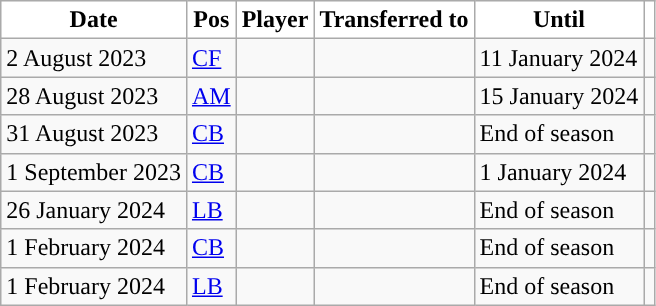<table class="wikitable plainrowheaders sortable">
<tr>
<th style="background-color: white; color:black; ">Date</th>
<th style="background-color: white; color:black; ">Pos</th>
<th style="background-color: white; color:black; ">Player</th>
<th style="background-color: white; color:black; ">Transferred to</th>
<th style="background-color: white; color:black; ">Until</th>
<th style="background-color: white; color:black; "></th>
</tr>
<tr>
<td>2 August 2023</td>
<td><a href='#'>CF</a></td>
<td></td>
<td></td>
<td>11 January 2024</td>
<td></td>
</tr>
<tr>
<td>28 August 2023</td>
<td><a href='#'>AM</a></td>
<td></td>
<td></td>
<td>15 January 2024</td>
<td></td>
</tr>
<tr>
<td>31 August 2023</td>
<td><a href='#'>CB</a></td>
<td></td>
<td></td>
<td>End of season</td>
<td></td>
</tr>
<tr>
<td>1 September 2023</td>
<td><a href='#'>CB</a></td>
<td></td>
<td></td>
<td>1 January 2024</td>
<td></td>
</tr>
<tr>
<td>26 January 2024</td>
<td><a href='#'>LB</a></td>
<td></td>
<td></td>
<td>End of season</td>
<td></td>
</tr>
<tr>
<td>1 February 2024</td>
<td><a href='#'>CB</a></td>
<td></td>
<td></td>
<td>End of season</td>
<td></td>
</tr>
<tr>
<td>1 February 2024</td>
<td><a href='#'>LB</a></td>
<td></td>
<td></td>
<td>End of season</td>
<td></td>
</tr>
</table>
